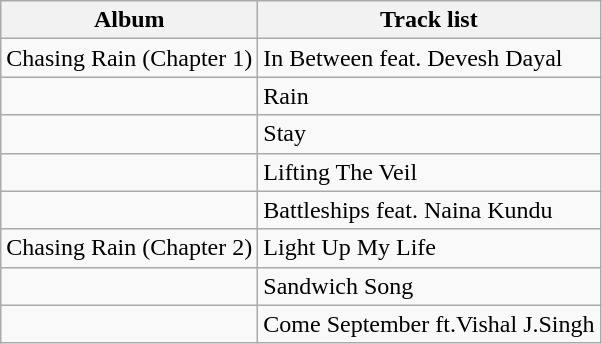<table class="wikitable">
<tr>
<th>Album</th>
<th>Track list</th>
</tr>
<tr>
<td>Chasing Rain (Chapter 1)</td>
<td>In Between feat. Devesh Dayal</td>
</tr>
<tr>
<td></td>
<td>Rain</td>
</tr>
<tr>
<td></td>
<td>Stay</td>
</tr>
<tr>
<td></td>
<td>Lifting The Veil</td>
</tr>
<tr>
<td></td>
<td>Battleships feat. Naina Kundu</td>
</tr>
<tr>
<td>Chasing Rain (Chapter 2)</td>
<td>Light Up My Life</td>
</tr>
<tr>
<td></td>
<td>Sandwich Song</td>
</tr>
<tr>
<td></td>
<td>Come September ft.Vishal J.Singh</td>
</tr>
</table>
